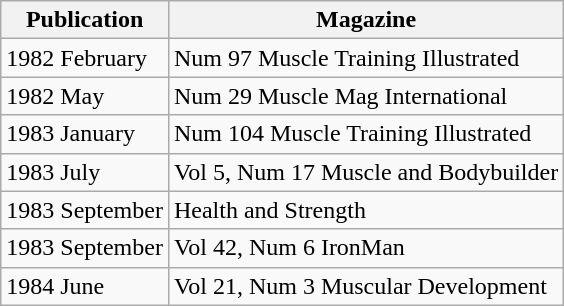<table class="wikitable">
<tr>
<th>Publication</th>
<th>Magazine</th>
</tr>
<tr>
<td>1982 February</td>
<td>Num 97 Muscle Training Illustrated</td>
</tr>
<tr>
<td>1982 May</td>
<td>Num 29	Muscle Mag International</td>
</tr>
<tr>
<td>1983 January</td>
<td>Num 104 Muscle Training Illustrated</td>
</tr>
<tr>
<td>1983 July</td>
<td>Vol 5, Num 17 Muscle and Bodybuilder</td>
</tr>
<tr>
<td>1983 September</td>
<td>Health and Strength</td>
</tr>
<tr>
<td>1983 September</td>
<td>Vol 42, Num 6 IronMan</td>
</tr>
<tr>
<td>1984 June</td>
<td>Vol 21, Num 3 Muscular Development</td>
</tr>
</table>
